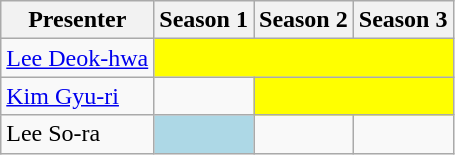<table class="wikitable">
<tr>
<th>Presenter</th>
<th>Season 1</th>
<th>Season 2</th>
<th>Season 3</th>
</tr>
<tr>
<td><a href='#'>Lee Deok-hwa</a></td>
<td colspan="3" style="text-align:center; background:yellow;"></td>
</tr>
<tr>
<td><a href='#'>Kim Gyu-ri</a></td>
<td></td>
<td colspan="2" style="text-align:center; background:yellow;"></td>
</tr>
<tr>
<td>Lee So-ra</td>
<td colspan=1 style="text-align:center; background:lightblue;"></td>
<td></td>
<td></td>
</tr>
</table>
